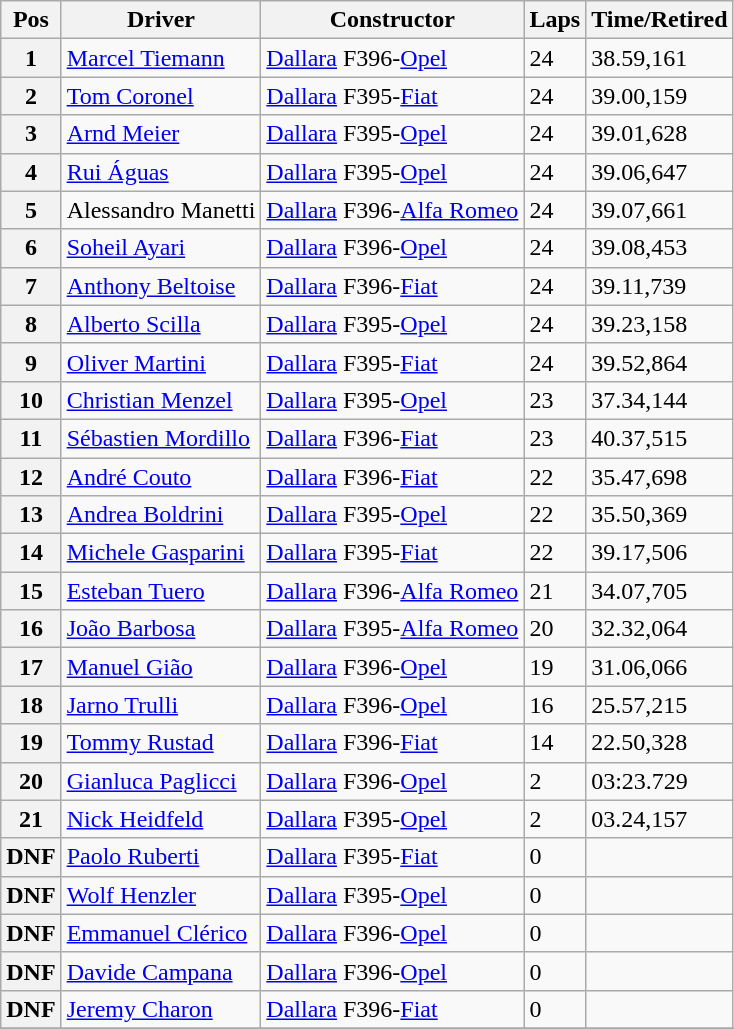<table class="wikitable">
<tr>
<th>Pos</th>
<th>Driver</th>
<th>Constructor</th>
<th>Laps</th>
<th>Time/Retired</th>
</tr>
<tr>
<th>1</th>
<td> <a href='#'>Marcel Tiemann</a></td>
<td><a href='#'>Dallara</a> F396-<a href='#'>Opel</a></td>
<td>24</td>
<td>38.59,161</td>
</tr>
<tr>
<th>2</th>
<td> <a href='#'>Tom Coronel</a></td>
<td><a href='#'>Dallara</a> F395-<a href='#'>Fiat</a></td>
<td>24</td>
<td>39.00,159</td>
</tr>
<tr>
<th>3</th>
<td> <a href='#'>Arnd Meier</a></td>
<td><a href='#'>Dallara</a> F395-<a href='#'>Opel</a></td>
<td>24</td>
<td>39.01,628</td>
</tr>
<tr>
<th>4</th>
<td> <a href='#'>Rui Águas</a></td>
<td><a href='#'>Dallara</a> F395-<a href='#'>Opel</a></td>
<td>24</td>
<td>39.06,647</td>
</tr>
<tr>
<th>5</th>
<td> Alessandro Manetti</td>
<td><a href='#'>Dallara</a> F396-<a href='#'>Alfa Romeo</a></td>
<td>24</td>
<td>39.07,661</td>
</tr>
<tr>
<th>6</th>
<td> <a href='#'>Soheil Ayari</a></td>
<td><a href='#'>Dallara</a> F396-<a href='#'>Opel</a></td>
<td>24</td>
<td>39.08,453</td>
</tr>
<tr>
<th>7</th>
<td> <a href='#'>Anthony Beltoise</a></td>
<td><a href='#'>Dallara</a> F396-<a href='#'>Fiat</a></td>
<td>24</td>
<td>39.11,739</td>
</tr>
<tr>
<th>8</th>
<td> <a href='#'>Alberto Scilla</a></td>
<td><a href='#'>Dallara</a> F395-<a href='#'>Opel</a></td>
<td>24</td>
<td>39.23,158</td>
</tr>
<tr>
<th>9</th>
<td> <a href='#'>Oliver Martini</a></td>
<td><a href='#'>Dallara</a> F395-<a href='#'>Fiat</a></td>
<td>24</td>
<td>39.52,864</td>
</tr>
<tr>
<th>10</th>
<td> <a href='#'>Christian Menzel</a></td>
<td><a href='#'>Dallara</a> F395-<a href='#'>Opel</a></td>
<td>23</td>
<td>37.34,144</td>
</tr>
<tr>
<th>11</th>
<td> <a href='#'>Sébastien Mordillo</a></td>
<td><a href='#'>Dallara</a> F396-<a href='#'>Fiat</a></td>
<td>23</td>
<td>40.37,515</td>
</tr>
<tr>
<th>12</th>
<td> <a href='#'>André Couto</a></td>
<td><a href='#'>Dallara</a> F396-<a href='#'>Fiat</a></td>
<td>22</td>
<td>35.47,698</td>
</tr>
<tr>
<th>13</th>
<td> <a href='#'>Andrea Boldrini</a></td>
<td><a href='#'>Dallara</a> F395-<a href='#'>Opel</a></td>
<td>22</td>
<td>35.50,369</td>
</tr>
<tr>
<th>14</th>
<td> <a href='#'>Michele Gasparini</a></td>
<td><a href='#'>Dallara</a> F395-<a href='#'>Fiat</a></td>
<td>22</td>
<td>39.17,506</td>
</tr>
<tr>
<th>15</th>
<td> <a href='#'>Esteban Tuero</a></td>
<td><a href='#'>Dallara</a> F396-<a href='#'>Alfa Romeo</a></td>
<td>21</td>
<td>34.07,705</td>
</tr>
<tr>
<th>16</th>
<td> <a href='#'>João Barbosa</a></td>
<td><a href='#'>Dallara</a> F395-<a href='#'>Alfa Romeo</a></td>
<td>20</td>
<td>32.32,064</td>
</tr>
<tr>
<th>17</th>
<td> <a href='#'>Manuel Gião</a></td>
<td><a href='#'>Dallara</a> F396-<a href='#'>Opel</a></td>
<td>19</td>
<td>31.06,066</td>
</tr>
<tr>
<th>18</th>
<td> <a href='#'>Jarno Trulli</a></td>
<td><a href='#'>Dallara</a> F396-<a href='#'>Opel</a></td>
<td>16</td>
<td>25.57,215</td>
</tr>
<tr>
<th>19</th>
<td> <a href='#'>Tommy Rustad</a></td>
<td><a href='#'>Dallara</a> F396-<a href='#'>Fiat</a></td>
<td>14</td>
<td>22.50,328</td>
</tr>
<tr>
<th>20</th>
<td> <a href='#'>Gianluca Paglicci</a></td>
<td><a href='#'>Dallara</a> F396-<a href='#'>Opel</a></td>
<td>2</td>
<td>03:23.729</td>
</tr>
<tr>
<th>21</th>
<td> <a href='#'>Nick Heidfeld</a></td>
<td><a href='#'>Dallara</a> F395-<a href='#'>Opel</a></td>
<td>2</td>
<td>03.24,157</td>
</tr>
<tr>
<th>DNF</th>
<td> <a href='#'>Paolo Ruberti</a></td>
<td><a href='#'>Dallara</a> F395-<a href='#'>Fiat</a></td>
<td>0</td>
<td></td>
</tr>
<tr>
<th>DNF</th>
<td> <a href='#'>Wolf Henzler</a></td>
<td><a href='#'>Dallara</a> F395-<a href='#'>Opel</a></td>
<td>0</td>
<td></td>
</tr>
<tr>
<th>DNF</th>
<td> <a href='#'>Emmanuel Clérico</a></td>
<td><a href='#'>Dallara</a> F396-<a href='#'>Opel</a></td>
<td>0</td>
<td></td>
</tr>
<tr>
<th>DNF</th>
<td> <a href='#'>Davide Campana</a></td>
<td><a href='#'>Dallara</a> F396-<a href='#'>Opel</a></td>
<td>0</td>
<td></td>
</tr>
<tr>
<th>DNF</th>
<td> <a href='#'>Jeremy Charon</a></td>
<td><a href='#'>Dallara</a> F396-<a href='#'>Fiat</a></td>
<td>0</td>
<td></td>
</tr>
<tr>
</tr>
</table>
